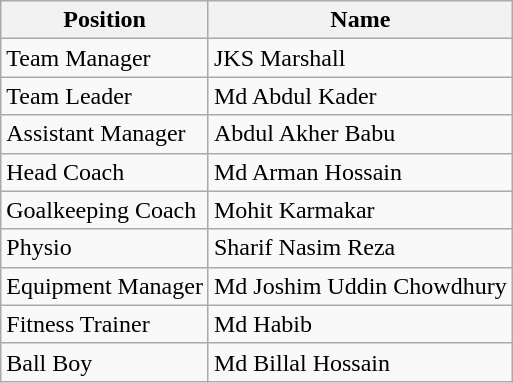<table class="wikitable">
<tr>
<th>Position</th>
<th>Name</th>
</tr>
<tr>
<td>Team Manager</td>
<td> JKS Marshall</td>
</tr>
<tr>
<td>Team Leader</td>
<td> Md Abdul Kader</td>
</tr>
<tr>
<td>Assistant Manager</td>
<td> Abdul Akher Babu</td>
</tr>
<tr>
<td>Head Coach</td>
<td> Md Arman Hossain</td>
</tr>
<tr>
<td>Goalkeeping Coach</td>
<td> Mohit Karmakar</td>
</tr>
<tr>
<td>Physio</td>
<td> Sharif Nasim Reza</td>
</tr>
<tr>
<td>Equipment Manager</td>
<td> Md Joshim Uddin Chowdhury</td>
</tr>
<tr>
<td>Fitness Trainer</td>
<td> Md Habib</td>
</tr>
<tr>
<td>Ball Boy</td>
<td> Md Billal Hossain</td>
</tr>
</table>
